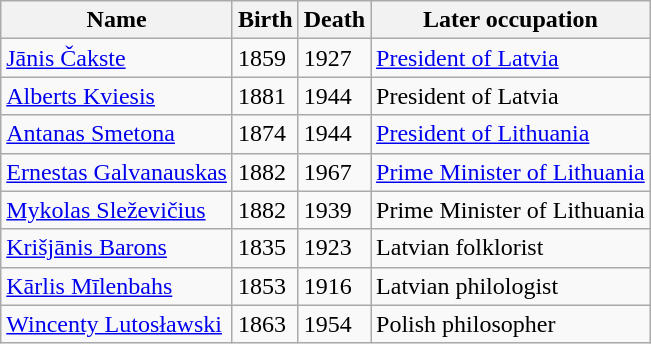<table class="wikitable sortable">
<tr>
<th>Name</th>
<th>Birth</th>
<th>Death</th>
<th>Later occupation</th>
</tr>
<tr>
<td><a href='#'>Jānis Čakste</a></td>
<td>1859</td>
<td>1927</td>
<td><a href='#'>President of Latvia</a></td>
</tr>
<tr>
<td><a href='#'>Alberts Kviesis</a></td>
<td>1881</td>
<td>1944</td>
<td>President of Latvia</td>
</tr>
<tr>
<td><a href='#'>Antanas Smetona</a></td>
<td>1874</td>
<td>1944</td>
<td><a href='#'>President of Lithuania</a></td>
</tr>
<tr>
<td><a href='#'>Ernestas Galvanauskas</a></td>
<td>1882</td>
<td>1967</td>
<td><a href='#'>Prime Minister of Lithuania</a></td>
</tr>
<tr>
<td><a href='#'>Mykolas Sleževičius</a></td>
<td>1882</td>
<td>1939</td>
<td>Prime Minister of Lithuania</td>
</tr>
<tr>
<td><a href='#'>Krišjānis Barons</a></td>
<td>1835</td>
<td>1923</td>
<td>Latvian folklorist</td>
</tr>
<tr>
<td><a href='#'>Kārlis Mīlenbahs</a></td>
<td>1853</td>
<td>1916</td>
<td>Latvian philologist</td>
</tr>
<tr>
<td><a href='#'>Wincenty Lutosławski</a></td>
<td>1863</td>
<td>1954</td>
<td>Polish philosopher</td>
</tr>
</table>
